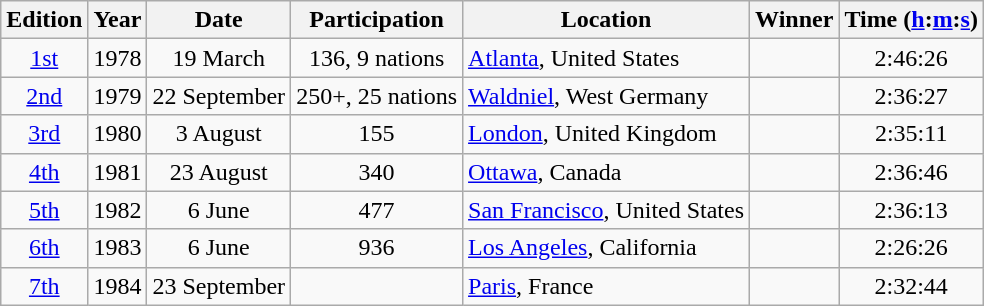<table class="wikitable sortable" style="text-align:center">
<tr>
<th class=unsortable>Edition</th>
<th>Year</th>
<th>Date</th>
<th>Participation</th>
<th>Location</th>
<th class=unsortable>Winner</th>
<th>Time (<a href='#'>h</a>:<a href='#'>m</a>:<a href='#'>s</a>)</th>
</tr>
<tr>
<td><a href='#'>1st</a></td>
<td>1978</td>
<td>19 March</td>
<td>136, 9 nations</td>
<td align=left><a href='#'>Atlanta</a>, United States</td>
<td align=left></td>
<td>2:46:26</td>
</tr>
<tr>
<td><a href='#'>2nd</a></td>
<td>1979</td>
<td>22 September</td>
<td>250+, 25 nations</td>
<td align=left><a href='#'>Waldniel</a>, West Germany</td>
<td align=left></td>
<td>2:36:27</td>
</tr>
<tr>
<td><a href='#'>3rd</a></td>
<td>1980</td>
<td>3 August</td>
<td>155</td>
<td align=left><a href='#'>London</a>, United Kingdom</td>
<td align=left></td>
<td>2:35:11</td>
</tr>
<tr>
<td><a href='#'>4th</a></td>
<td>1981</td>
<td>23 August</td>
<td>340</td>
<td align=left><a href='#'>Ottawa</a>, Canada</td>
<td align=left></td>
<td>2:36:46</td>
</tr>
<tr>
<td><a href='#'>5th</a></td>
<td>1982</td>
<td>6 June</td>
<td>477</td>
<td align=left><a href='#'>San Francisco</a>, United States</td>
<td align=left></td>
<td>2:36:13</td>
</tr>
<tr>
<td><a href='#'>6th</a></td>
<td>1983</td>
<td>6 June</td>
<td>936</td>
<td align=left><a href='#'>Los Angeles</a>, California</td>
<td align=left></td>
<td>2:26:26</td>
</tr>
<tr>
<td><a href='#'>7th</a></td>
<td>1984</td>
<td>23 September</td>
<td></td>
<td align=left><a href='#'>Paris</a>, France</td>
<td align=left></td>
<td>2:32:44</td>
</tr>
</table>
